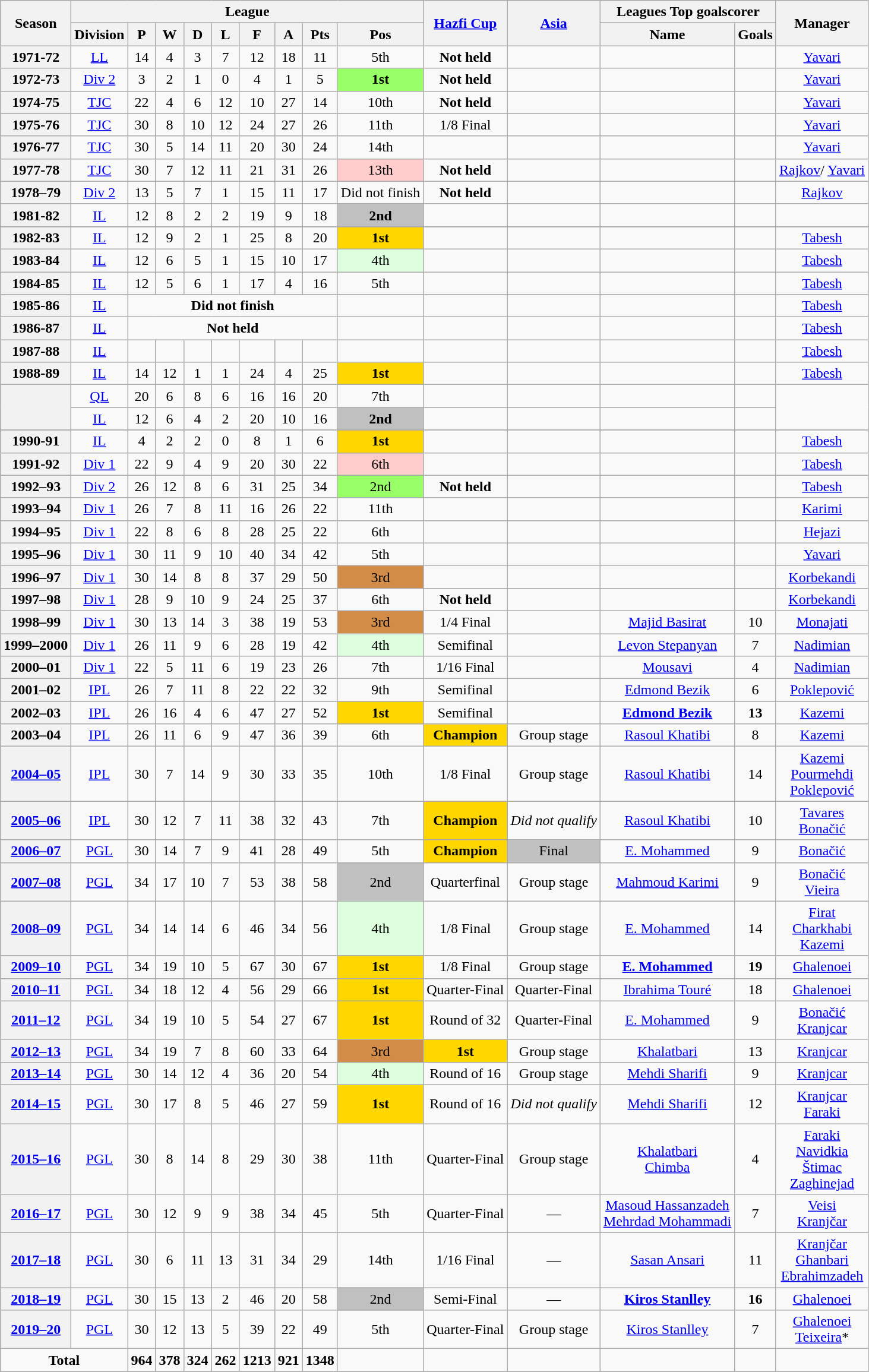<table class="wikitable" style="text-align: center">
<tr>
<th rowspan=2>Season</th>
<th colspan=9>League</th>
<th rowspan=2><a href='#'>Hazfi Cup</a></th>
<th rowspan=2><a href='#'>Asia</a></th>
<th colspan=2>Leagues Top goalscorer</th>
<th rowspan=2>Manager</th>
</tr>
<tr>
<th>Division</th>
<th>P</th>
<th>W</th>
<th>D</th>
<th>L</th>
<th>F</th>
<th>A</th>
<th>Pts</th>
<th>Pos</th>
<th>Name</th>
<th>Goals</th>
</tr>
<tr>
<th>1971-72</th>
<td><a href='#'>LL</a></td>
<td>14</td>
<td>4</td>
<td>3</td>
<td>7</td>
<td>12</td>
<td>18</td>
<td>11</td>
<td>5th</td>
<td align=center><strong>Not held</strong></td>
<td align=center></td>
<td align=center></td>
<td></td>
<td><a href='#'>Yavari</a></td>
</tr>
<tr>
<th>1972-73</th>
<td><a href='#'>Div 2</a></td>
<td>3</td>
<td>2</td>
<td>1</td>
<td>0</td>
<td>4</td>
<td>1</td>
<td>5</td>
<td bgcolor=99FF66><strong>1st</strong></td>
<td align=center><strong>Not held</strong></td>
<td align=center></td>
<td align=center></td>
<td></td>
<td><a href='#'>Yavari</a></td>
</tr>
<tr>
<th>1974-75</th>
<td><a href='#'>TJC</a></td>
<td>22</td>
<td>4</td>
<td>6</td>
<td>12</td>
<td>10</td>
<td>27</td>
<td>14</td>
<td>10th</td>
<td align=center><strong>Not held</strong></td>
<td align=center></td>
<td align=center></td>
<td></td>
<td><a href='#'>Yavari</a></td>
</tr>
<tr>
<th>1975-76</th>
<td><a href='#'>TJC</a></td>
<td>30</td>
<td>8</td>
<td>10</td>
<td>12</td>
<td>24</td>
<td>27</td>
<td>26</td>
<td>11th</td>
<td align=center>1/8 Final</td>
<td align=center></td>
<td align=center></td>
<td></td>
<td><a href='#'>Yavari</a></td>
</tr>
<tr>
<th>1976-77</th>
<td><a href='#'>TJC</a></td>
<td>30</td>
<td>5</td>
<td>14</td>
<td>11</td>
<td>20</td>
<td>30</td>
<td>24</td>
<td>14th</td>
<td align=center></td>
<td align=center></td>
<td align=center></td>
<td></td>
<td><a href='#'>Yavari</a></td>
</tr>
<tr>
<th>1977-78</th>
<td><a href='#'>TJC</a></td>
<td>30</td>
<td>7</td>
<td>12</td>
<td>11</td>
<td>21</td>
<td>31</td>
<td>26</td>
<td bgcolor=FFCCCC>13th</td>
<td align=center><strong>Not held</strong></td>
<td align=center></td>
<td align=center></td>
<td></td>
<td><a href='#'>Rajkov</a>/ <a href='#'>Yavari</a></td>
</tr>
<tr>
<th>1978–79</th>
<td><a href='#'>Div 2</a></td>
<td>13</td>
<td>5</td>
<td>7</td>
<td>1</td>
<td>15</td>
<td>11</td>
<td>17</td>
<td>Did not finish</td>
<td align=center><strong>Not held</strong></td>
<td align=center></td>
<td align=center></td>
<td></td>
<td><a href='#'>Rajkov</a></td>
</tr>
<tr>
<th>1981-82</th>
<td><a href='#'>IL</a></td>
<td>12</td>
<td>8</td>
<td>2</td>
<td>2</td>
<td>19</td>
<td>9</td>
<td>18</td>
<td bgcolor=Silver><strong>2nd</strong></td>
<td align=center></td>
<td align=center></td>
<td align=center></td>
<td></td>
<td></td>
</tr>
<tr>
</tr>
<tr>
<th>1982-83</th>
<td><a href='#'>IL</a></td>
<td>12</td>
<td>9</td>
<td>2</td>
<td>1</td>
<td>25</td>
<td>8</td>
<td>20</td>
<td bgcolor=gold><strong>1st</strong></td>
<td align=center></td>
<td align=center></td>
<td align=center></td>
<td></td>
<td><a href='#'>Tabesh</a></td>
</tr>
<tr>
<th>1983-84</th>
<td><a href='#'>IL</a></td>
<td>12</td>
<td>6</td>
<td>5</td>
<td>1</td>
<td>15</td>
<td>10</td>
<td>17</td>
<td bgcolor=#DDFFDD>4th</td>
<td align=center></td>
<td align=center></td>
<td align=center></td>
<td></td>
<td><a href='#'>Tabesh</a></td>
</tr>
<tr>
<th>1984-85</th>
<td><a href='#'>IL</a></td>
<td>12</td>
<td>5</td>
<td>6</td>
<td>1</td>
<td>17</td>
<td>4</td>
<td>16</td>
<td>5th</td>
<td align=center></td>
<td align=center></td>
<td align=center></td>
<td></td>
<td><a href='#'>Tabesh</a></td>
</tr>
<tr>
<th>1985-86</th>
<td><a href='#'>IL</a></td>
<td colspan=7><strong>Did not finish</strong></td>
<td></td>
<td align=center></td>
<td align=center></td>
<td align=center></td>
<td></td>
<td><a href='#'>Tabesh</a></td>
</tr>
<tr>
<th>1986-87</th>
<td><a href='#'>IL</a></td>
<td colspan=7><strong>Not held</strong></td>
<td></td>
<td align=center></td>
<td align=center></td>
<td align=center></td>
<td></td>
<td><a href='#'>Tabesh</a></td>
</tr>
<tr>
<th>1987-88</th>
<td><a href='#'>IL</a></td>
<td></td>
<td></td>
<td></td>
<td></td>
<td></td>
<td></td>
<td></td>
<td></td>
<td align=center></td>
<td align=center></td>
<td align=center></td>
<td></td>
<td><a href='#'>Tabesh</a></td>
</tr>
<tr>
<th>1988-89</th>
<td><a href='#'>IL</a></td>
<td>14</td>
<td>12</td>
<td>1</td>
<td>1</td>
<td>24</td>
<td>4</td>
<td>25</td>
<td bgcolor=gold><strong>1st</strong></td>
<td align=center></td>
<td align=center></td>
<td align=center></td>
<td></td>
<td><a href='#'>Tabesh</a></td>
</tr>
<tr>
<th rowspan="2"></th>
<td><a href='#'>QL</a></td>
<td>20</td>
<td>6</td>
<td>8</td>
<td>6</td>
<td>16</td>
<td>16</td>
<td>20</td>
<td>7th</td>
<td align=center></td>
<td align=center></td>
<td align=center></td>
<td></td>
<td rowspan="2"></td>
</tr>
<tr>
<td><a href='#'>IL</a></td>
<td>12</td>
<td>6</td>
<td>4</td>
<td>2</td>
<td>20</td>
<td>10</td>
<td>16</td>
<td bgcolor=Silver><strong>2nd</strong></td>
<td align=center></td>
<td align=center></td>
<td align=center></td>
<td></td>
</tr>
<tr>
</tr>
<tr>
<th>1990-91</th>
<td><a href='#'>IL</a></td>
<td>4</td>
<td>2</td>
<td>2</td>
<td>0</td>
<td>8</td>
<td>1</td>
<td>6</td>
<td bgcolor=gold><strong>1st</strong></td>
<td align=center></td>
<td align=center></td>
<td align=center></td>
<td></td>
<td><a href='#'>Tabesh</a></td>
</tr>
<tr>
<th>1991-92</th>
<td><a href='#'>Div 1</a></td>
<td>22</td>
<td>9</td>
<td>4</td>
<td>9</td>
<td>20</td>
<td>30</td>
<td>22</td>
<td bgcolor=FFCCCC>6th</td>
<td align=center></td>
<td align=center></td>
<td align=center></td>
<td></td>
<td><a href='#'>Tabesh</a></td>
</tr>
<tr>
<th>1992–93</th>
<td><a href='#'>Div 2</a></td>
<td>26</td>
<td>12</td>
<td>8</td>
<td>6</td>
<td>31</td>
<td>25</td>
<td>34</td>
<td bgcolor=99FF66>2nd</td>
<td align=center><strong>Not held</strong></td>
<td align=center></td>
<td align=center></td>
<td></td>
<td><a href='#'>Tabesh</a></td>
</tr>
<tr>
<th>1993–94</th>
<td><a href='#'>Div 1</a></td>
<td>26</td>
<td>7</td>
<td>8</td>
<td>11</td>
<td>16</td>
<td>26</td>
<td>22</td>
<td>11th</td>
<td align=center></td>
<td align=center></td>
<td align=center></td>
<td></td>
<td><a href='#'>Karimi</a></td>
</tr>
<tr>
<th>1994–95</th>
<td><a href='#'>Div 1</a></td>
<td>22</td>
<td>8</td>
<td>6</td>
<td>8</td>
<td>28</td>
<td>25</td>
<td>22</td>
<td>6th</td>
<td align=center></td>
<td align=center></td>
<td align=center></td>
<td></td>
<td><a href='#'>Hejazi</a></td>
</tr>
<tr>
<th>1995–96</th>
<td><a href='#'>Div 1</a></td>
<td>30</td>
<td>11</td>
<td>9</td>
<td>10</td>
<td>40</td>
<td>34</td>
<td>42</td>
<td>5th</td>
<td align=center></td>
<td align=center></td>
<td align=center></td>
<td></td>
<td><a href='#'>Yavari</a></td>
</tr>
<tr>
<th>1996–97</th>
<td><a href='#'>Div 1</a></td>
<td>30</td>
<td>14</td>
<td>8</td>
<td>8</td>
<td>37</td>
<td>29</td>
<td>50</td>
<td bgcolor=#d28c47>3rd</td>
<td align=center></td>
<td align=center></td>
<td align=center></td>
<td></td>
<td><a href='#'>Korbekandi</a></td>
</tr>
<tr>
<th>1997–98</th>
<td><a href='#'>Div 1</a></td>
<td>28</td>
<td>9</td>
<td>10</td>
<td>9</td>
<td>24</td>
<td>25</td>
<td>37</td>
<td>6th</td>
<td align=center><strong>Not held</strong></td>
<td align=center></td>
<td align=center></td>
<td></td>
<td><a href='#'>Korbekandi</a></td>
</tr>
<tr>
<th>1998–99</th>
<td><a href='#'>Div 1</a></td>
<td>30</td>
<td>13</td>
<td>14</td>
<td>3</td>
<td>38</td>
<td>19</td>
<td>53</td>
<td bgcolor=#d28c47>3rd</td>
<td align=center>1/4 Final</td>
<td align=center></td>
<td align=center><a href='#'>Majid Basirat</a></td>
<td>10</td>
<td><a href='#'>Monajati</a></td>
</tr>
<tr>
<th>1999–2000</th>
<td><a href='#'>Div 1</a></td>
<td>26</td>
<td>11</td>
<td>9</td>
<td>6</td>
<td>28</td>
<td>19</td>
<td>42</td>
<td bgcolor=#DDFFDD>4th</td>
<td align=center>Semifinal</td>
<td align=center></td>
<td align=center><a href='#'>Levon Stepanyan</a></td>
<td>7</td>
<td><a href='#'>Nadimian</a></td>
</tr>
<tr>
<th>2000–01</th>
<td><a href='#'>Div 1</a></td>
<td>22</td>
<td>5</td>
<td>11</td>
<td>6</td>
<td>19</td>
<td>23</td>
<td>26</td>
<td>7th</td>
<td align=center>1/16 Final</td>
<td align=center></td>
<td align=center><a href='#'>Mousavi</a></td>
<td>4</td>
<td><a href='#'>Nadimian</a></td>
</tr>
<tr>
<th>2001–02</th>
<td><a href='#'>IPL</a></td>
<td>26</td>
<td>7</td>
<td>11</td>
<td>8</td>
<td>22</td>
<td>22</td>
<td>32</td>
<td>9th</td>
<td align=center>Semifinal</td>
<td align=center></td>
<td align=center><a href='#'>Edmond Bezik</a></td>
<td>6</td>
<td><a href='#'>Poklepović</a></td>
</tr>
<tr>
<th>2002–03</th>
<td><a href='#'>IPL</a></td>
<td>26</td>
<td>16</td>
<td>4</td>
<td>6</td>
<td>47</td>
<td>27</td>
<td>52</td>
<td bgcolor=gold><strong>1st</strong></td>
<td align=center>Semifinal</td>
<td align=center></td>
<td align=center><strong><a href='#'>Edmond Bezik</a></strong></td>
<td><strong>13</strong></td>
<td><a href='#'>Kazemi</a></td>
</tr>
<tr>
<th>2003–04</th>
<td><a href='#'>IPL</a></td>
<td>26</td>
<td>11</td>
<td>6</td>
<td>9</td>
<td>47</td>
<td>36</td>
<td>39</td>
<td>6th</td>
<td bgcolor=gold align=center><strong>Champion</strong></td>
<td align=center>Group stage</td>
<td align=center><a href='#'>Rasoul Khatibi</a></td>
<td>8</td>
<td><a href='#'>Kazemi</a></td>
</tr>
<tr>
<th><a href='#'>2004–05</a></th>
<td><a href='#'>IPL</a></td>
<td>30</td>
<td>7</td>
<td>14</td>
<td>9</td>
<td>30</td>
<td>33</td>
<td>35</td>
<td>10th</td>
<td align=center>1/8 Final</td>
<td align=center>Group stage</td>
<td align=center><a href='#'>Rasoul Khatibi</a></td>
<td>14</td>
<td><a href='#'>Kazemi</a><br> <a href='#'>Pourmehdi</a><br> <a href='#'>Poklepović</a></td>
</tr>
<tr>
<th><a href='#'>2005–06</a></th>
<td><a href='#'>IPL</a></td>
<td>30</td>
<td>12</td>
<td>7</td>
<td>11</td>
<td>38</td>
<td>32</td>
<td>43</td>
<td>7th</td>
<td align=center bgcolor=gold><strong>Champion</strong></td>
<td align=center><em>Did not qualify</em></td>
<td align=center><a href='#'>Rasoul Khatibi</a></td>
<td>10</td>
<td><a href='#'>Tavares</a><br> <a href='#'>Bonačić</a></td>
</tr>
<tr>
<th><a href='#'>2006–07</a></th>
<td><a href='#'>PGL</a></td>
<td>30</td>
<td>14</td>
<td>7</td>
<td>9</td>
<td>41</td>
<td>28</td>
<td>49</td>
<td>5th</td>
<td align=center bgcolor=gold><strong>Champion</strong></td>
<td align=center bgcolor=silver>Final</td>
<td align=center><a href='#'>E. Mohammed</a></td>
<td>9</td>
<td><a href='#'>Bonačić</a></td>
</tr>
<tr>
<th><a href='#'>2007–08</a></th>
<td><a href='#'>PGL</a></td>
<td>34</td>
<td>17</td>
<td>10</td>
<td>7</td>
<td>53</td>
<td>38</td>
<td>58</td>
<td bgcolor=silver>2nd</td>
<td align=center>Quarterfinal</td>
<td align=center>Group stage</td>
<td align=center><a href='#'>Mahmoud Karimi</a></td>
<td>9</td>
<td><a href='#'>Bonačić</a><br><a href='#'>Vieira</a></td>
</tr>
<tr>
<th><a href='#'>2008–09</a></th>
<td><a href='#'>PGL</a></td>
<td>34</td>
<td>14</td>
<td>14</td>
<td>6</td>
<td>46</td>
<td>34</td>
<td>56</td>
<td bgcolor=#DDFFDD>4th</td>
<td align=center>1/8 Final</td>
<td align=center>Group stage</td>
<td align=center><a href='#'>E. Mohammed</a></td>
<td>14</td>
<td><a href='#'>Firat</a><br><a href='#'>Charkhabi</a><br><a href='#'>Kazemi</a></td>
</tr>
<tr>
<th><a href='#'>2009–10</a></th>
<td><a href='#'>PGL</a></td>
<td>34</td>
<td>19</td>
<td>10</td>
<td>5</td>
<td>67</td>
<td>30</td>
<td>67</td>
<td bgcolor=gold><strong>1st</strong></td>
<td align=center>1/8 Final</td>
<td align=center>Group stage</td>
<td align=center><strong><a href='#'>E. Mohammed</a></strong></td>
<td><strong>19</strong></td>
<td><a href='#'>Ghalenoei</a></td>
</tr>
<tr>
<th><a href='#'>2010–11</a></th>
<td><a href='#'>PGL</a></td>
<td>34</td>
<td>18</td>
<td>12</td>
<td>4</td>
<td>56</td>
<td>29</td>
<td>66</td>
<td bgcolor=gold><strong>1st</strong></td>
<td align=center>Quarter-Final</td>
<td align=center>Quarter-Final</td>
<td align=center><a href='#'>Ibrahima Touré</a></td>
<td>18</td>
<td><a href='#'>Ghalenoei</a></td>
</tr>
<tr>
<th><a href='#'>2011–12</a></th>
<td><a href='#'>PGL</a></td>
<td>34</td>
<td>19</td>
<td>10</td>
<td>5</td>
<td>54</td>
<td>27</td>
<td>67</td>
<td bgcolor=gold><strong>1st</strong></td>
<td align=center>Round of 32</td>
<td align=center>Quarter-Final</td>
<td align=center><a href='#'>E. Mohammed</a></td>
<td>9</td>
<td><a href='#'>Bonačić</a><br><a href='#'>Kranjcar</a></td>
</tr>
<tr>
<th><a href='#'>2012–13</a></th>
<td><a href='#'>PGL</a></td>
<td>34</td>
<td>19</td>
<td>7</td>
<td>8</td>
<td>60</td>
<td>33</td>
<td>64</td>
<td bgcolor=#d28c47>3rd</td>
<td align=center bgcolor=gold><strong>1st</strong></td>
<td align=center>Group stage</td>
<td align=center><a href='#'>Khalatbari</a></td>
<td>13</td>
<td><a href='#'>Kranjcar</a></td>
</tr>
<tr>
<th><a href='#'>2013–14</a></th>
<td><a href='#'>PGL</a></td>
<td>30</td>
<td>14</td>
<td>12</td>
<td>4</td>
<td>36</td>
<td>20</td>
<td>54</td>
<td bgcolor=#DDFFDD>4th</td>
<td>Round of 16</td>
<td align=center>Group stage</td>
<td align=center><a href='#'>Mehdi Sharifi</a></td>
<td>9</td>
<td><a href='#'>Kranjcar</a></td>
</tr>
<tr>
<th><a href='#'>2014–15</a></th>
<td><a href='#'>PGL</a></td>
<td>30</td>
<td>17</td>
<td>8</td>
<td>5</td>
<td>46</td>
<td>27</td>
<td>59</td>
<td bgcolor=gold><strong>1st</strong></td>
<td>Round of 16</td>
<td align=center><em>Did not qualify</em></td>
<td align=center><a href='#'>Mehdi Sharifi</a></td>
<td>12</td>
<td><a href='#'>Kranjcar</a><br><a href='#'>Faraki</a></td>
</tr>
<tr>
<th><a href='#'>2015–16</a></th>
<td><a href='#'>PGL</a></td>
<td>30</td>
<td>8</td>
<td>14</td>
<td>8</td>
<td>29</td>
<td>30</td>
<td>38</td>
<td>11th</td>
<td align=center>Quarter-Final</td>
<td align=center>Group stage</td>
<td align=center><a href='#'>Khalatbari</a><br><a href='#'>Chimba</a></td>
<td>4</td>
<td><a href='#'>Faraki</a><br><a href='#'>Navidkia</a><br> <a href='#'>Štimac</a><br><a href='#'>Zaghinejad</a></td>
</tr>
<tr>
<th><a href='#'>2016–17</a></th>
<td><a href='#'>PGL</a></td>
<td>30</td>
<td>12</td>
<td>9</td>
<td>9</td>
<td>38</td>
<td>34</td>
<td>45</td>
<td>5th</td>
<td align=center>Quarter-Final</td>
<td align=center>—</td>
<td align=center><a href='#'>Masoud Hassanzadeh</a><br> <a href='#'>Mehrdad Mohammadi</a></td>
<td>7</td>
<td><a href='#'>Veisi</a><br><a href='#'>Kranjčar</a></td>
</tr>
<tr>
<th><a href='#'>2017–18</a></th>
<td><a href='#'>PGL</a></td>
<td>30</td>
<td>6</td>
<td>11</td>
<td>13</td>
<td>31</td>
<td>34</td>
<td>29</td>
<td>14th</td>
<td align=center>1/16 Final</td>
<td align=center>—</td>
<td align=center><a href='#'>Sasan Ansari</a></td>
<td>11</td>
<td><a href='#'>Kranjčar</a><br><a href='#'>Ghanbari</a><br><a href='#'>Ebrahimzadeh</a></td>
</tr>
<tr>
<th><a href='#'>2018–19</a></th>
<td><a href='#'>PGL</a></td>
<td>30</td>
<td>15</td>
<td>13</td>
<td>2</td>
<td>46</td>
<td>20</td>
<td>58</td>
<td bgcolor=silver>2nd</td>
<td align=center>Semi-Final</td>
<td align=center>—</td>
<td align=center><strong><a href='#'>Kiros Stanlley</a></strong></td>
<td><strong>16</strong></td>
<td><a href='#'>Ghalenoei</a></td>
</tr>
<tr>
<th><a href='#'>2019–20</a></th>
<td><a href='#'>PGL</a></td>
<td>30</td>
<td>12</td>
<td>13</td>
<td>5</td>
<td>39</td>
<td>22</td>
<td>49</td>
<td>5th</td>
<td align=center>Quarter-Final</td>
<td align=center>Group stage</td>
<td align=center><a href='#'>Kiros Stanlley</a></td>
<td>7</td>
<td><a href='#'>Ghalenoei</a><br><a href='#'>Teixeira</a>*</td>
</tr>
<tr>
<td colspan=2><strong>Total</strong></td>
<td><strong>964</strong></td>
<td><strong>378</strong></td>
<td><strong>324</strong></td>
<td><strong>262</strong></td>
<td><strong>1213</strong></td>
<td><strong>921</strong></td>
<td><strong>1348</strong></td>
<td></td>
<td></td>
<td></td>
<td></td>
<td></td>
<td></td>
</tr>
</table>
